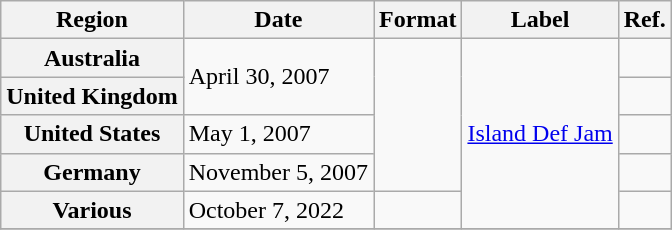<table class="wikitable sortable plainrowheaders">
<tr>
<th scope="col">Region</th>
<th scope="col">Date</th>
<th scope="col">Format</th>
<th scope="col">Label</th>
<th scope="col">Ref.</th>
</tr>
<tr>
<th scope="row">Australia</th>
<td rowspan="2">April 30, 2007</td>
<td rowspan="4"></td>
<td rowspan="5"><a href='#'>Island Def Jam</a></td>
<td></td>
</tr>
<tr>
<th scope="row">United Kingdom</th>
<td></td>
</tr>
<tr>
<th scope="row">United States</th>
<td>May 1, 2007</td>
<td></td>
</tr>
<tr>
<th scope="row">Germany</th>
<td>November 5, 2007</td>
<td></td>
</tr>
<tr>
<th scope="row">Various</th>
<td>October 7, 2022</td>
<td rowspan="1"></td>
<td></td>
</tr>
<tr>
</tr>
</table>
